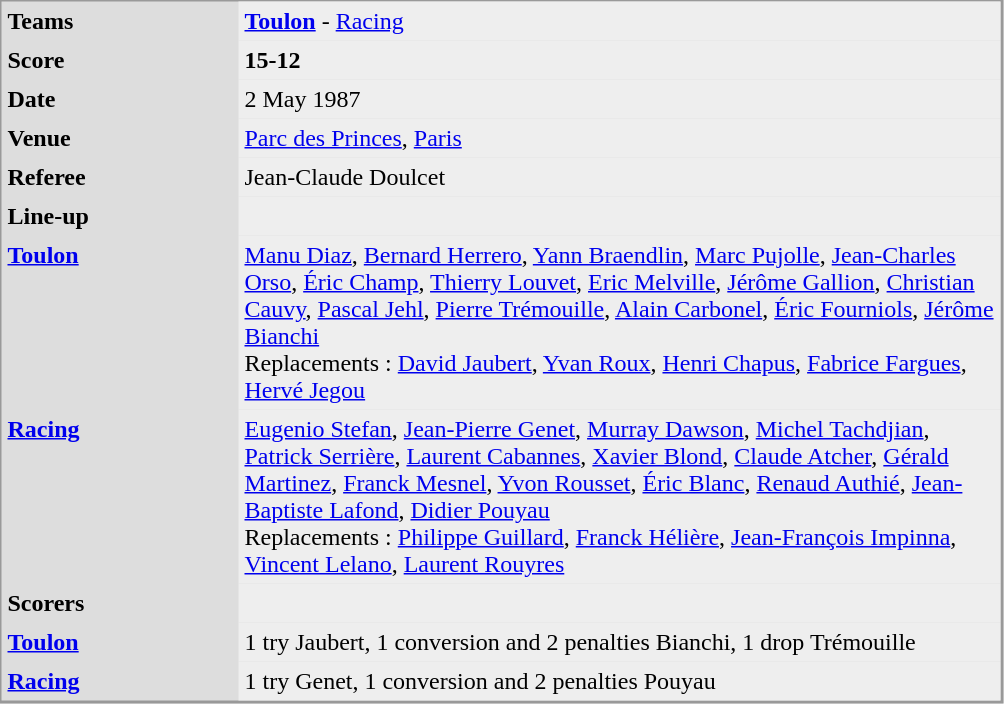<table align="left" cellpadding="4" cellspacing="0"  style="margin: 0 0 0 0; border: 1px solid #999; border-right-width: 2px; border-bottom-width: 2px; background-color: #DDDDDD">
<tr>
<td width="150" valign="top"><strong>Teams</strong></td>
<td width="500" bgcolor=#EEEEEE><strong><a href='#'>Toulon</a></strong> - <a href='#'>Racing</a></td>
</tr>
<tr>
<td valign="top"><strong>Score</strong></td>
<td bgcolor=#EEEEEE><strong>15-12</strong></td>
</tr>
<tr>
<td valign="top"><strong>Date</strong></td>
<td bgcolor=#EEEEEE>2 May 1987</td>
</tr>
<tr>
<td valign="top"><strong>Venue</strong></td>
<td bgcolor=#EEEEEE><a href='#'>Parc des Princes</a>, <a href='#'>Paris</a></td>
</tr>
<tr>
<td valign="top"><strong>Referee</strong></td>
<td bgcolor=#EEEEEE>Jean-Claude Doulcet</td>
</tr>
<tr>
<td valign="top"><strong>Line-up</strong></td>
<td bgcolor=#EEEEEE></td>
</tr>
<tr>
<td valign="top"><strong><a href='#'>Toulon</a></strong></td>
<td bgcolor=#EEEEEE><a href='#'>Manu Diaz</a>, <a href='#'>Bernard Herrero</a>, <a href='#'>Yann Braendlin</a>, <a href='#'>Marc Pujolle</a>, <a href='#'>Jean-Charles Orso</a>, <a href='#'>Éric Champ</a>, <a href='#'>Thierry Louvet</a>, <a href='#'>Eric Melville</a>, <a href='#'>Jérôme Gallion</a>, <a href='#'>Christian Cauvy</a>, <a href='#'>Pascal Jehl</a>, <a href='#'>Pierre Trémouille</a>, <a href='#'>Alain Carbonel</a>, <a href='#'>Éric Fourniols</a>, <a href='#'>Jérôme Bianchi</a><br>Replacements : <a href='#'>David Jaubert</a>, <a href='#'>Yvan Roux</a>, <a href='#'>Henri Chapus</a>, <a href='#'>Fabrice Fargues</a>, <a href='#'>Hervé Jegou</a></td>
</tr>
<tr>
<td valign="top"><strong><a href='#'>Racing</a></strong></td>
<td bgcolor=#EEEEEE><a href='#'>Eugenio Stefan</a>, <a href='#'>Jean-Pierre Genet</a>, <a href='#'>Murray Dawson</a>, <a href='#'>Michel Tachdjian</a>, <a href='#'>Patrick Serrière</a>, <a href='#'>Laurent Cabannes</a>, <a href='#'>Xavier Blond</a>, <a href='#'>Claude Atcher</a>, <a href='#'>Gérald Martinez</a>, <a href='#'>Franck Mesnel</a>, <a href='#'>Yvon Rousset</a>, <a href='#'>Éric Blanc</a>, <a href='#'>Renaud Authié</a>, <a href='#'>Jean-Baptiste Lafond</a>, <a href='#'>Didier Pouyau</a> <br>Replacements : <a href='#'>Philippe Guillard</a>, <a href='#'>Franck Hélière</a>, <a href='#'>Jean-François Impinna</a>, <a href='#'>Vincent Lelano</a>, <a href='#'>Laurent Rouyres</a></td>
</tr>
<tr>
<td valign="top"><strong>Scorers</strong></td>
<td bgcolor=#EEEEEE></td>
</tr>
<tr>
<td valign="top"><strong><a href='#'>Toulon</a></strong></td>
<td bgcolor=#EEEEEE>1 try Jaubert, 1 conversion and 2 penalties  Bianchi, 1 drop Trémouille</td>
</tr>
<tr>
<td valign="top"><strong><a href='#'>Racing</a> </strong></td>
<td bgcolor=#EEEEEE>1 try Genet, 1 conversion and 2 penalties  Pouyau</td>
</tr>
</table>
